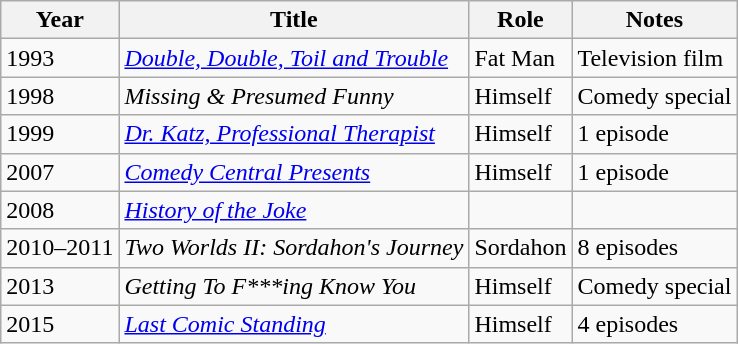<table class="wikitable sortable">
<tr>
<th>Year</th>
<th>Title</th>
<th>Role</th>
<th>Notes</th>
</tr>
<tr>
<td>1993</td>
<td><em><a href='#'>Double, Double, Toil and Trouble</a></em></td>
<td>Fat Man</td>
<td>Television film</td>
</tr>
<tr>
<td>1998</td>
<td><em>Missing & Presumed Funny</em></td>
<td>Himself</td>
<td>Comedy special</td>
</tr>
<tr>
<td>1999</td>
<td><em><a href='#'>Dr. Katz, Professional Therapist</a></em></td>
<td>Himself</td>
<td>1 episode</td>
</tr>
<tr>
<td>2007</td>
<td><em><a href='#'>Comedy Central Presents</a></em></td>
<td>Himself</td>
<td>1 episode</td>
</tr>
<tr>
<td>2008</td>
<td><em><a href='#'>History of the Joke</a></em></td>
<td></td>
</tr>
<tr>
<td>2010–2011</td>
<td><em>Two Worlds II: Sordahon's Journey</em></td>
<td>Sordahon</td>
<td>8 episodes</td>
</tr>
<tr>
<td>2013</td>
<td><em>Getting To F***ing Know You</em></td>
<td>Himself</td>
<td>Comedy special</td>
</tr>
<tr>
<td>2015</td>
<td><em><a href='#'>Last Comic Standing</a></em></td>
<td>Himself</td>
<td>4 episodes</td>
</tr>
</table>
